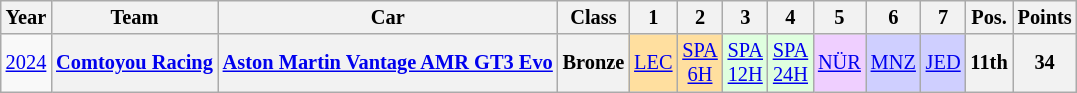<table class="wikitable" border="1" style="text-align:center; font-size:85%;">
<tr>
<th>Year</th>
<th>Team</th>
<th>Car</th>
<th>Class</th>
<th>1</th>
<th>2</th>
<th>3</th>
<th>4</th>
<th>5</th>
<th>6</th>
<th>7</th>
<th>Pos.</th>
<th>Points</th>
</tr>
<tr>
<td><a href='#'>2024</a></td>
<th nowrap><a href='#'>Comtoyou Racing</a></th>
<th nowrap><a href='#'>Aston Martin Vantage AMR GT3 Evo</a></th>
<th>Bronze</th>
<td style="background:#FFDF9F;"><a href='#'>LEC</a><br></td>
<td style="background:#FFDF9F;"><a href='#'>SPA<br>6H</a><br></td>
<td style="background:#DFFFDF;"><a href='#'>SPA<br>12H</a><br></td>
<td style="background:#DFFFDF;"><a href='#'>SPA<br>24H</a><br></td>
<td style="background:#EFCFFF;"><a href='#'>NÜR</a><br></td>
<td style="background:#CFCFFF;"><a href='#'>MNZ</a><br></td>
<td style="background:#CFCFFF;"><a href='#'>JED</a><br></td>
<th>11th</th>
<th>34</th>
</tr>
</table>
